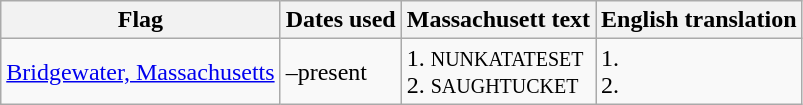<table class="wikitable sortable noresize">
<tr>
<th>Flag</th>
<th>Dates used</th>
<th>Massachusett text</th>
<th>English translation</th>
</tr>
<tr>
<td> <a href='#'>Bridgewater, Massachusetts</a></td>
<td>–present</td>
<td>1. <small>NUNKATATESET</small><br>2. <small>SAUGHTUCKET</small></td>
<td>1. <small></small><br>2. <small></small></td>
</tr>
</table>
